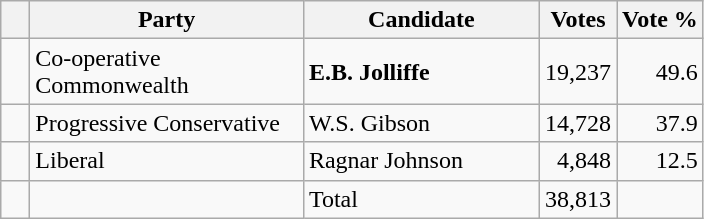<table class="wikitable">
<tr>
<th></th>
<th scope="col" style="width:175px;">Party</th>
<th scope="col" style="width:150px;">Candidate</th>
<th>Votes</th>
<th>Vote %</th>
</tr>
<tr>
<td>   </td>
<td>Co-operative Commonwealth</td>
<td><strong>E.B. Jolliffe</strong></td>
<td align=right>19,237</td>
<td align=right>49.6</td>
</tr>
<tr |>
<td>   </td>
<td>Progressive Conservative</td>
<td>W.S. Gibson</td>
<td align=right>14,728</td>
<td align=right>37.9</td>
</tr>
<tr |>
<td>   </td>
<td>Liberal</td>
<td>Ragnar Johnson</td>
<td align=right>4,848</td>
<td align=right>12.5</td>
</tr>
<tr |>
<td></td>
<td></td>
<td>Total</td>
<td align=right>38,813</td>
<td></td>
</tr>
</table>
